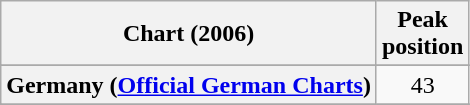<table class="wikitable sortable plainrowheaders">
<tr>
<th>Chart (2006)</th>
<th>Peak<br>position</th>
</tr>
<tr>
</tr>
<tr>
</tr>
<tr>
<th scope="row">Germany (<a href='#'>Official German Charts</a>)</th>
<td style="text-align:center;">43</td>
</tr>
<tr>
</tr>
<tr>
</tr>
<tr>
</tr>
</table>
